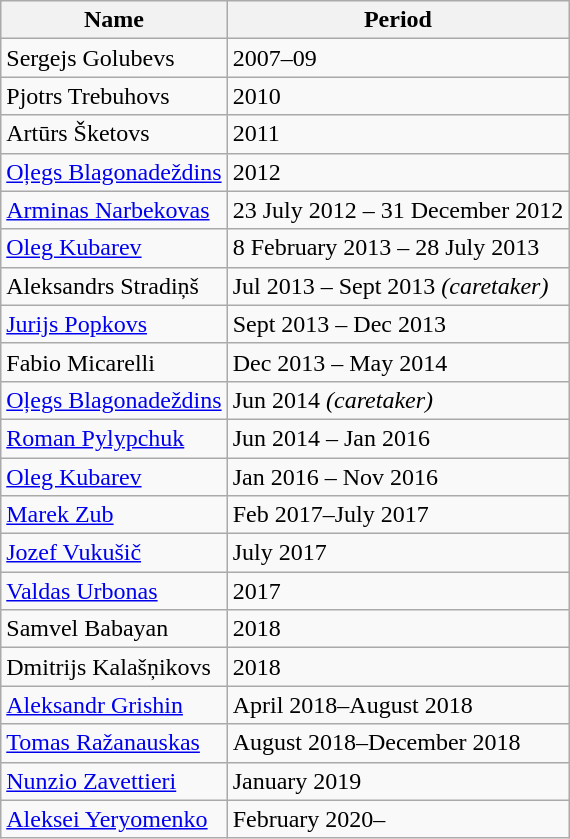<table class="wikitable">
<tr>
<th>Name</th>
<th>Period</th>
</tr>
<tr>
<td> Sergejs Golubevs</td>
<td>2007–09</td>
</tr>
<tr>
<td> Pjotrs Trebuhovs</td>
<td>2010</td>
</tr>
<tr>
<td> Artūrs Šketovs</td>
<td>2011</td>
</tr>
<tr>
<td> <a href='#'>Oļegs Blagonadeždins</a></td>
<td>2012</td>
</tr>
<tr>
<td> <a href='#'>Arminas Narbekovas</a></td>
<td>23 July 2012 – 31 December 2012</td>
</tr>
<tr>
<td> <a href='#'>Oleg Kubarev</a></td>
<td>8 February 2013 – 28 July 2013</td>
</tr>
<tr>
<td> Aleksandrs Stradiņš</td>
<td>Jul 2013 – Sept 2013 <em>(caretaker)</em></td>
</tr>
<tr>
<td> <a href='#'>Jurijs Popkovs</a></td>
<td>Sept 2013 – Dec 2013</td>
</tr>
<tr>
<td> Fabio Micarelli</td>
<td>Dec 2013 – May 2014</td>
</tr>
<tr>
<td> <a href='#'>Oļegs Blagonadeždins</a></td>
<td>Jun 2014 <em>(caretaker)</em></td>
</tr>
<tr>
<td> <a href='#'>Roman Pylypchuk</a></td>
<td>Jun 2014 – Jan 2016</td>
</tr>
<tr>
<td> <a href='#'>Oleg Kubarev</a></td>
<td>Jan 2016 – Nov 2016</td>
</tr>
<tr>
<td> <a href='#'>Marek Zub</a></td>
<td>Feb 2017–July 2017</td>
</tr>
<tr>
<td> <a href='#'>Jozef Vukušič</a></td>
<td>July 2017</td>
</tr>
<tr>
<td> <a href='#'>Valdas Urbonas</a></td>
<td>2017</td>
</tr>
<tr>
<td> Samvel Babayan</td>
<td>2018</td>
</tr>
<tr>
<td> Dmitrijs Kalašņikovs</td>
<td>2018</td>
</tr>
<tr>
<td> <a href='#'>Aleksandr Grishin</a></td>
<td>April 2018–August 2018</td>
</tr>
<tr>
<td> <a href='#'>Tomas Ražanauskas</a></td>
<td>August 2018–December 2018</td>
</tr>
<tr>
<td> <a href='#'>Nunzio Zavettieri</a></td>
<td>January 2019</td>
</tr>
<tr>
<td>  <a href='#'>Aleksei Yeryomenko</a></td>
<td>February 2020–</td>
</tr>
</table>
